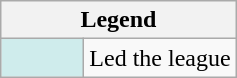<table class="wikitable">
<tr>
<th colspan="2">Legend</th>
</tr>
<tr>
<td style="background:#cfecec; width:3em;"></td>
<td>Led the league</td>
</tr>
</table>
